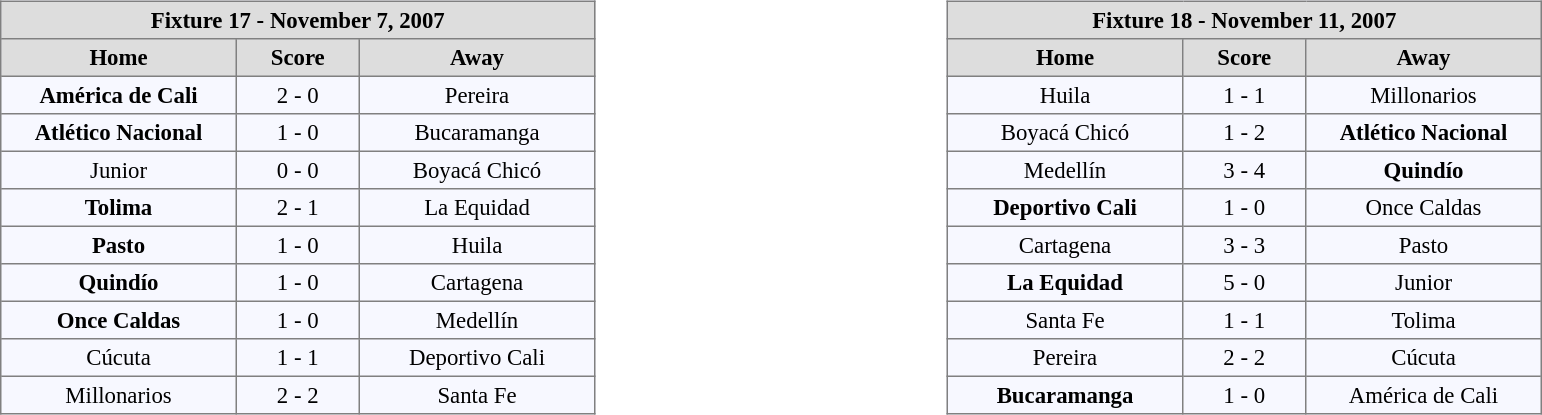<table width=100%>
<tr>
<td valign=top width=50% align=left><br><table align=center bgcolor="#f7f8ff" cellpadding="3" cellspacing="0" border="1" style="font-size: 95%; border: gray solid 1px; border-collapse: collapse;">
<tr align=center bgcolor=#DDDDDD style="color:black;">
<th colspan=3 align=center>Fixture 17 - November 7, 2007</th>
</tr>
<tr align=center bgcolor=#DDDDDD style="color:black;">
<th width="150">Home</th>
<th width="75">Score</th>
<th width="150">Away</th>
</tr>
<tr align=center>
<td><strong>América de Cali</strong></td>
<td>2 - 0</td>
<td>Pereira</td>
</tr>
<tr align=center>
<td><strong>Atlético Nacional</strong></td>
<td>1 - 0</td>
<td>Bucaramanga</td>
</tr>
<tr align=center>
<td>Junior</td>
<td>0 - 0</td>
<td>Boyacá Chicó</td>
</tr>
<tr align=center>
<td><strong>Tolima</strong></td>
<td>2 - 1</td>
<td>La Equidad</td>
</tr>
<tr align=center>
<td><strong>Pasto</strong></td>
<td>1 - 0</td>
<td>Huila</td>
</tr>
<tr align=center>
<td><strong>Quindío</strong></td>
<td>1 - 0</td>
<td>Cartagena</td>
</tr>
<tr align=center>
<td><strong>Once Caldas</strong></td>
<td>1 - 0</td>
<td>Medellín</td>
</tr>
<tr align=center>
<td>Cúcuta</td>
<td>1 - 1</td>
<td>Deportivo Cali</td>
</tr>
<tr align=center>
<td>Millonarios</td>
<td>2 - 2</td>
<td>Santa Fe</td>
</tr>
</table>
</td>
<td valign=top width=50% align=left><br><table align=center bgcolor="#f7f8ff" cellpadding="3" cellspacing="0" border="1" style="font-size: 95%; border: gray solid 1px; border-collapse: collapse;">
<tr align=center bgcolor=#DDDDDD style="color:black;">
<th colspan=3 align=center>Fixture 18 - November 11, 2007</th>
</tr>
<tr align=center bgcolor=#DDDDDD style="color:black;">
<th width="150">Home</th>
<th width="75">Score</th>
<th width="150">Away</th>
</tr>
<tr align=center>
<td>Huila</td>
<td>1 - 1</td>
<td>Millonarios</td>
</tr>
<tr align=center>
<td>Boyacá Chicó</td>
<td>1 - 2</td>
<td><strong>Atlético Nacional</strong></td>
</tr>
<tr align=center>
<td>Medellín</td>
<td>3 - 4</td>
<td><strong>Quindío</strong></td>
</tr>
<tr align=center>
<td><strong>Deportivo Cali</strong></td>
<td>1 - 0</td>
<td>Once Caldas</td>
</tr>
<tr align=center>
<td>Cartagena</td>
<td>3 - 3</td>
<td>Pasto</td>
</tr>
<tr align=center>
<td><strong>La Equidad</strong></td>
<td>5 - 0</td>
<td>Junior</td>
</tr>
<tr align=center>
<td>Santa Fe</td>
<td>1 - 1</td>
<td>Tolima</td>
</tr>
<tr align=center>
<td>Pereira</td>
<td>2 - 2</td>
<td>Cúcuta</td>
</tr>
<tr align=center>
<td><strong>Bucaramanga</strong></td>
<td>1 - 0</td>
<td>América de Cali</td>
</tr>
</table>
</td>
</tr>
</table>
